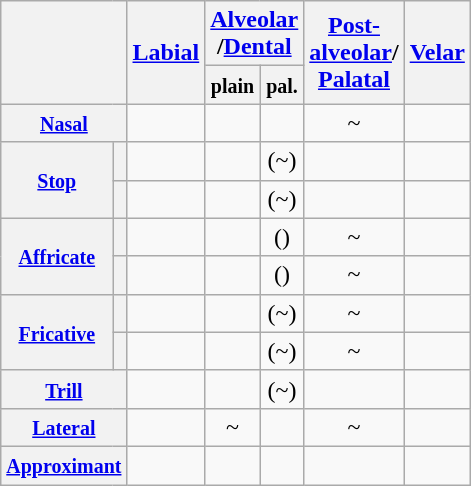<table class="wikitable" style="text-align:center; display: inline-table; vertical-align: top;">
<tr>
<th colspan=2 rowspan=2></th>
<th rowspan=2><a href='#'>Labial</a></th>
<th colspan=2><a href='#'>Alveolar</a><br>/<a href='#'>Dental</a></th>
<th rowspan="2"><a href='#'>Post-<br>alveolar</a>/<br><a href='#'>Palatal</a></th>
<th rowspan=2><a href='#'>Velar</a></th>
</tr>
<tr>
<th><small>plain</small></th>
<th><small>pal.</small></th>
</tr>
<tr>
<th colspan="2"><small><a href='#'>Nasal</a></small></th>
<td></td>
<td></td>
<td></td>
<td>~</td>
<td></td>
</tr>
<tr>
<th rowspan="2"><small><a href='#'>Stop</a></small></th>
<th></th>
<td></td>
<td></td>
<td>(~)</td>
<td></td>
<td></td>
</tr>
<tr>
<th></th>
<td></td>
<td></td>
<td>(~)</td>
<td></td>
<td></td>
</tr>
<tr>
<th rowspan="2"><small><a href='#'>Affricate</a></small></th>
<th></th>
<td></td>
<td></td>
<td>()</td>
<td>~</td>
<td></td>
</tr>
<tr>
<th></th>
<td></td>
<td></td>
<td>()</td>
<td>~</td>
<td></td>
</tr>
<tr>
<th rowspan="2"><small><a href='#'>Fricative</a></small></th>
<th></th>
<td></td>
<td></td>
<td>(~)</td>
<td>~</td>
<td></td>
</tr>
<tr>
<th></th>
<td></td>
<td></td>
<td>(~)</td>
<td>~</td>
<td></td>
</tr>
<tr>
<th colspan="2"><small><a href='#'>Trill</a></small></th>
<td></td>
<td></td>
<td>(~)</td>
<td></td>
<td></td>
</tr>
<tr>
<th colspan="2"><small><a href='#'>Lateral</a></small></th>
<td></td>
<td>~</td>
<td></td>
<td>~</td>
<td></td>
</tr>
<tr>
<th colspan="2"><small><a href='#'>Approximant</a></small></th>
<td></td>
<td></td>
<td></td>
<td></td>
<td></td>
</tr>
</table>
